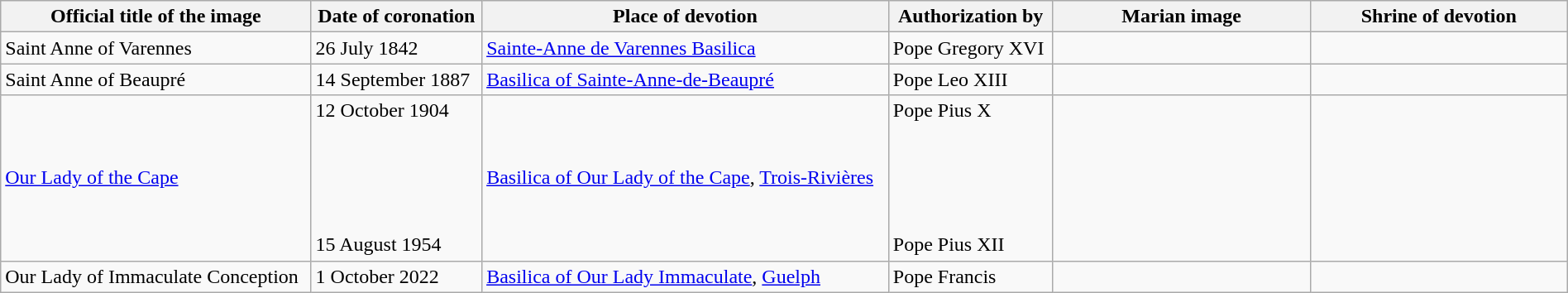<table class="wikitable sortable" width="100%">
<tr>
<th>Official title of the image</th>
<th data-sort-type="date">Date of coronation</th>
<th>Place of devotion</th>
<th>Authorization by</th>
<th width=200px class=unsortable>Marian image</th>
<th width=200px class=unsortable>Shrine of devotion</th>
</tr>
<tr>
<td>Saint Anne of Varennes</td>
<td>26 July 1842</td>
<td><a href='#'>Sainte-Anne de Varennes Basilica</a></td>
<td>Pope Gregory XVI</td>
<td></td>
<td></td>
</tr>
<tr>
<td>Saint Anne of Beaupré</td>
<td>14 September 1887</td>
<td><a href='#'>Basilica of Sainte-Anne-de-Beaupré</a></td>
<td>Pope Leo XIII</td>
<td></td>
<td></td>
</tr>
<tr>
<td><a href='#'>Our Lady of the Cape</a></td>
<td>12 October 1904 <br> <br> <br> <br> <br> <br> 15 August 1954</td>
<td><a href='#'>Basilica of Our Lady of the Cape</a>, <a href='#'>Trois-Rivières</a></td>
<td>Pope Pius X <br> <br> <br> <br> <br> <br> Pope Pius XII</td>
<td></td>
<td></td>
</tr>
<tr>
<td>Our Lady of Immaculate Conception</td>
<td>1 October 2022</td>
<td><a href='#'>Basilica of Our Lady Immaculate</a>, <a href='#'>Guelph</a></td>
<td>Pope Francis</td>
<td></td>
<td></td>
</tr>
</table>
